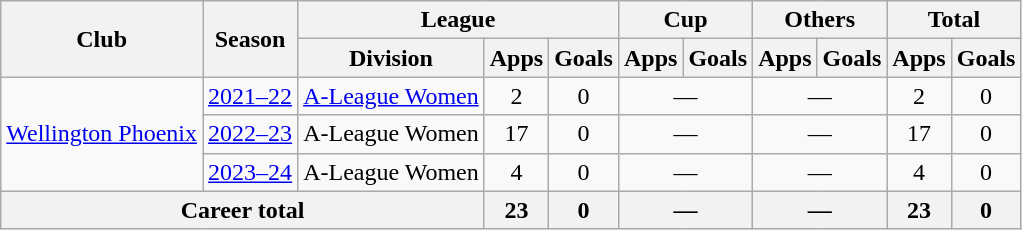<table class="wikitable" style="text-align: center;">
<tr>
<th rowspan=2>Club</th>
<th rowspan=2>Season</th>
<th colspan=3>League</th>
<th colspan=2>Cup</th>
<th colspan=2>Others</th>
<th colspan=2>Total</th>
</tr>
<tr>
<th>Division</th>
<th>Apps</th>
<th>Goals</th>
<th>Apps</th>
<th>Goals</th>
<th>Apps</th>
<th>Goals</th>
<th>Apps</th>
<th>Goals</th>
</tr>
<tr>
<td rowspan="3"><a href='#'>Wellington Phoenix</a></td>
<td><a href='#'>2021–22</a></td>
<td><a href='#'>A-League Women</a></td>
<td>2</td>
<td>0</td>
<td colspan=2>—</td>
<td colspan=2>—</td>
<td>2</td>
<td>0</td>
</tr>
<tr>
<td><a href='#'>2022–23</a></td>
<td>A-League Women</td>
<td>17</td>
<td>0</td>
<td colspan=2>—</td>
<td colspan=2>—</td>
<td>17</td>
<td>0</td>
</tr>
<tr>
<td><a href='#'>2023–24</a></td>
<td>A-League Women</td>
<td>4</td>
<td>0</td>
<td colspan=2>—</td>
<td colspan=2>—</td>
<td>4</td>
<td>0</td>
</tr>
<tr>
<th colspan=3>Career total</th>
<th>23</th>
<th>0</th>
<th colspan=2>—</th>
<th colspan=2>—</th>
<th>23</th>
<th>0</th>
</tr>
</table>
